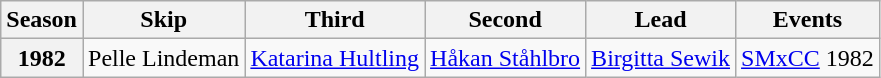<table class="wikitable">
<tr>
<th scope="col">Season</th>
<th scope="col">Skip</th>
<th scope="col">Third</th>
<th scope="col">Second</th>
<th scope="col">Lead</th>
<th scope="col">Events</th>
</tr>
<tr>
<th scope="row">1982</th>
<td>Pelle Lindeman</td>
<td><a href='#'>Katarina Hultling</a></td>
<td><a href='#'>Håkan Ståhlbro</a></td>
<td><a href='#'>Birgitta Sewik</a></td>
<td><a href='#'>SMxCC</a> 1982 </td>
</tr>
</table>
